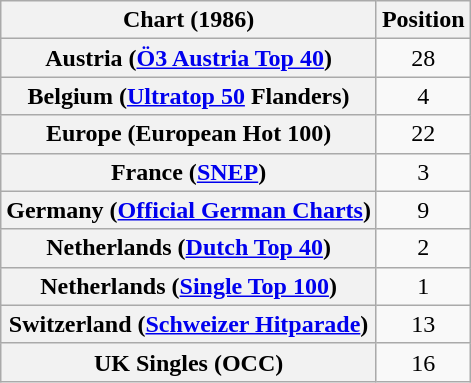<table class="wikitable sortable plainrowheaders" style="text-align:center">
<tr>
<th>Chart (1986)</th>
<th>Position</th>
</tr>
<tr>
<th scope="row">Austria (<a href='#'>Ö3 Austria Top 40</a>)</th>
<td>28</td>
</tr>
<tr>
<th scope="row">Belgium (<a href='#'>Ultratop 50</a> Flanders)</th>
<td>4</td>
</tr>
<tr>
<th scope="row">Europe (European Hot 100)</th>
<td>22</td>
</tr>
<tr>
<th scope="row">France (<a href='#'>SNEP</a>)</th>
<td>3</td>
</tr>
<tr>
<th scope="row">Germany (<a href='#'>Official German Charts</a>)</th>
<td>9</td>
</tr>
<tr>
<th scope="row">Netherlands (<a href='#'>Dutch Top 40</a>)</th>
<td>2</td>
</tr>
<tr>
<th scope="row">Netherlands (<a href='#'>Single Top 100</a>)</th>
<td>1</td>
</tr>
<tr>
<th scope="row">Switzerland (<a href='#'>Schweizer Hitparade</a>)</th>
<td>13</td>
</tr>
<tr>
<th scope="row">UK Singles (OCC)</th>
<td>16</td>
</tr>
</table>
